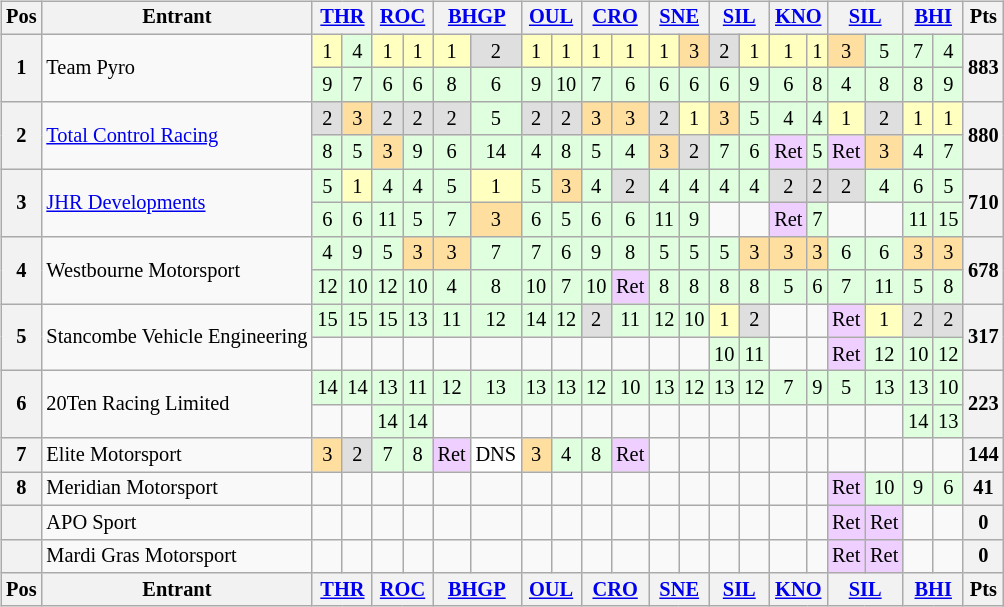<table>
<tr>
<td><br><table class="wikitable" style="font-size: 85%; text-align: center;">
<tr valign="top">
<th valign="middle">Pos</th>
<th valign="middle">Entrant</th>
<th colspan="2"><a href='#'>THR</a></th>
<th colspan="2"><a href='#'>ROC</a></th>
<th colspan="2"><a href='#'>BHGP</a></th>
<th colspan="2"><a href='#'>OUL</a></th>
<th colspan="2"><a href='#'>CRO</a></th>
<th colspan="2"><a href='#'>SNE</a></th>
<th colspan="2"><a href='#'>SIL</a></th>
<th colspan="2"><a href='#'>KNO</a></th>
<th colspan="2"><a href='#'>SIL</a></th>
<th colspan="2"><a href='#'>BHI</a></th>
<th valign=middle>Pts</th>
</tr>
<tr>
<th rowspan=2>1</th>
<td align=left rowspan=2>Team Pyro</td>
<td style="background:#ffffbf;">1</td>
<td style="background:#dfffdf;">4</td>
<td style="background:#ffffbf;">1</td>
<td style="background:#ffffbf;">1</td>
<td style="background:#ffffbf;">1</td>
<td style="background:#dfdfdf;">2</td>
<td style="background:#ffffbf;">1</td>
<td style="background:#ffffbf;">1</td>
<td style="background:#ffffbf;">1</td>
<td style="background:#ffffbf;">1</td>
<td style="background:#ffffbf;">1</td>
<td style="background:#ffdf9f;">3</td>
<td style="background:#dfdfdf;">2</td>
<td style="background:#ffffbf;">1</td>
<td style="background:#ffffbf;">1</td>
<td style="background:#ffffbf;">1</td>
<td style="background:#ffdf9f;">3</td>
<td style="background:#dfffdf;">5</td>
<td style="background:#dfffdf;">7</td>
<td style="background:#dfffdf;">4</td>
<th rowspan=2>883</th>
</tr>
<tr>
<td style="background:#dfffdf;">9</td>
<td style="background:#dfffdf;">7</td>
<td style="background:#dfffdf;">6</td>
<td style="background:#dfffdf;">6</td>
<td style="background:#dfffdf;">8</td>
<td style="background:#dfffdf;">6</td>
<td style="background:#dfffdf;">9</td>
<td style="background:#dfffdf;">10</td>
<td style="background:#dfffdf;">7</td>
<td style="background:#dfffdf;">6</td>
<td style="background:#dfffdf;">6</td>
<td style="background:#dfffdf;">6</td>
<td style="background:#dfffdf;">6</td>
<td style="background:#dfffdf;">9</td>
<td style="background:#dfffdf;">6</td>
<td style="background:#dfffdf;">8</td>
<td style="background:#dfffdf;">4</td>
<td style="background:#dfffdf;">8</td>
<td style="background:#dfffdf;">8</td>
<td style="background:#dfffdf;">9</td>
</tr>
<tr>
<th rowspan=2>2</th>
<td align=left rowspan=2><a href='#'>Total Control Racing</a></td>
<td style="background:#dfdfdf;">2</td>
<td style="background:#ffdf9f;">3</td>
<td style="background:#dfdfdf;">2</td>
<td style="background:#dfdfdf;">2</td>
<td style="background:#dfdfdf;">2</td>
<td style="background:#dfffdf;">5</td>
<td style="background:#dfdfdf;">2</td>
<td style="background:#dfdfdf;">2</td>
<td style="background:#ffdf9f;">3</td>
<td style="background:#ffdf9f;">3</td>
<td style="background:#dfdfdf;">2</td>
<td style="background:#ffffbf;">1</td>
<td style="background:#ffdf9f;">3</td>
<td style="background:#dfffdf;">5</td>
<td style="background:#dfffdf;">4</td>
<td style="background:#dfffdf;">4</td>
<td style="background:#ffffbf;">1</td>
<td style="background:#dfdfdf;">2</td>
<td style="background:#ffffbf;">1</td>
<td style="background:#ffffbf;">1</td>
<th rowspan=2>880</th>
</tr>
<tr>
<td style="background:#dfffdf;">8</td>
<td style="background:#dfffdf;">5</td>
<td style="background:#ffdf9f;">3</td>
<td style="background:#dfffdf;">9</td>
<td style="background:#dfffdf;">6</td>
<td style="background:#dfffdf;">14</td>
<td style="background:#dfffdf;">4</td>
<td style="background:#dfffdf;">8</td>
<td style="background:#dfffdf;">5</td>
<td style="background:#dfffdf;">4</td>
<td style="background:#ffdf9f;">3</td>
<td style="background:#dfdfdf;">2</td>
<td style="background:#dfffdf;">7</td>
<td style="background:#dfffdf;">6</td>
<td style="background:#efcfff;">Ret</td>
<td style="background:#dfffdf;">5</td>
<td style="background:#efcfff;">Ret</td>
<td style="background:#ffdf9f;">3</td>
<td style="background:#dfffdf;">4</td>
<td style="background:#dfffdf;">7</td>
</tr>
<tr>
<th rowspan=2>3</th>
<td align=left rowspan=2><a href='#'>JHR Developments</a></td>
<td style="background:#dfffdf;">5</td>
<td style="background:#ffffbf;">1</td>
<td style="background:#dfffdf;">4</td>
<td style="background:#dfffdf;">4</td>
<td style="background:#dfffdf;">5</td>
<td style="background:#ffffbf;">1</td>
<td style="background:#dfffdf;">5</td>
<td style="background:#ffdf9f;">3</td>
<td style="background:#dfffdf;">4</td>
<td style="background:#dfdfdf;">2</td>
<td style="background:#dfffdf;">4</td>
<td style="background:#dfffdf;">4</td>
<td style="background:#dfffdf;">4</td>
<td style="background:#dfffdf;">4</td>
<td style="background:#dfdfdf;">2</td>
<td style="background:#dfdfdf;">2</td>
<td style="background:#dfdfdf;">2</td>
<td style="background:#dfffdf;">4</td>
<td style="background:#dfffdf;">6</td>
<td style="background:#dfffdf;">5</td>
<th rowspan=2>710</th>
</tr>
<tr>
<td style="background:#dfffdf;">6</td>
<td style="background:#dfffdf;">6</td>
<td style="background:#dfffdf;">11</td>
<td style="background:#dfffdf;">5</td>
<td style="background:#dfffdf;">7</td>
<td style="background:#ffdf9f;">3</td>
<td style="background:#dfffdf;">6</td>
<td style="background:#dfffdf;">5</td>
<td style="background:#dfffdf;">6</td>
<td style="background:#dfffdf;">6</td>
<td style="background:#dfffdf;">11</td>
<td style="background:#dfffdf;">9</td>
<td></td>
<td></td>
<td style="background:#efcfff;">Ret</td>
<td style="background:#dfffdf;">7</td>
<td></td>
<td></td>
<td style="background:#dfffdf;">11</td>
<td style="background:#dfffdf;">15</td>
</tr>
<tr>
<th rowspan=2>4</th>
<td align=left rowspan=2>Westbourne Motorsport</td>
<td style="background:#dfffdf;">4</td>
<td style="background:#dfffdf;">9</td>
<td style="background:#dfffdf;">5</td>
<td style="background:#ffdf9f;">3</td>
<td style="background:#ffdf9f;">3</td>
<td style="background:#dfffdf;">7</td>
<td style="background:#dfffdf;">7</td>
<td style="background:#dfffdf;">6</td>
<td style="background:#dfffdf;">9</td>
<td style="background:#dfffdf;">8</td>
<td style="background:#dfffdf;">5</td>
<td style="background:#dfffdf;">5</td>
<td style="background:#dfffdf;">5</td>
<td style="background:#ffdf9f;">3</td>
<td style="background:#ffdf9f;">3</td>
<td style="background:#ffdf9f;">3</td>
<td style="background:#dfffdf;">6</td>
<td style="background:#dfffdf;">6</td>
<td style="background:#ffdf9f;">3</td>
<td style="background:#ffdf9f;">3</td>
<th rowspan=2>678</th>
</tr>
<tr>
<td style="background:#dfffdf;">12</td>
<td style="background:#dfffdf;">10</td>
<td style="background:#dfffdf;">12</td>
<td style="background:#dfffdf;">10</td>
<td style="background:#dfffdf;">4</td>
<td style="background:#dfffdf;">8</td>
<td style="background:#dfffdf;">10</td>
<td style="background:#dfffdf;">7</td>
<td style="background:#dfffdf;">10</td>
<td style="background:#efcfff;">Ret</td>
<td style="background:#dfffdf;">8</td>
<td style="background:#dfffdf;">8</td>
<td style="background:#dfffdf;">8</td>
<td style="background:#dfffdf;">8</td>
<td style="background:#dfffdf;">5</td>
<td style="background:#dfffdf;">6</td>
<td style="background:#dfffdf;">7</td>
<td style="background:#dfffdf;">11</td>
<td style="background:#dfffdf;">5</td>
<td style="background:#dfffdf;">8</td>
</tr>
<tr>
<th rowspan=2>5</th>
<td align=left rowspan=2>Stancombe Vehicle Engineering</td>
<td style="background:#dfffdf;">15</td>
<td style="background:#dfffdf;">15</td>
<td style="background:#dfffdf;">15</td>
<td style="background:#dfffdf;">13</td>
<td style="background:#dfffdf;">11</td>
<td style="background:#dfffdf;">12</td>
<td style="background:#dfffdf;">14</td>
<td style="background:#dfffdf;">12</td>
<td style="background:#dfdfdf;">2</td>
<td style="background:#dfffdf;">11</td>
<td style="background:#dfffdf;">12</td>
<td style="background:#dfffdf;">10</td>
<td style="background:#ffffbf;">1</td>
<td style="background:#dfdfdf;">2</td>
<td></td>
<td></td>
<td style="background:#efcfff;">Ret</td>
<td style="background:#ffffbf;">1</td>
<td style="background:#dfdfdf;">2</td>
<td style="background:#dfdfdf;">2</td>
<th rowspan=2>317</th>
</tr>
<tr>
<td></td>
<td></td>
<td></td>
<td></td>
<td></td>
<td></td>
<td></td>
<td></td>
<td></td>
<td></td>
<td></td>
<td></td>
<td style="background:#dfffdf;">10</td>
<td style="background:#dfffdf;">11</td>
<td></td>
<td></td>
<td style="background:#efcfff;">Ret</td>
<td style="background:#dfffdf;">12</td>
<td style="background:#dfffdf;">10</td>
<td style="background:#dfffdf;">12</td>
</tr>
<tr>
<th rowspan=2>6</th>
<td align=left rowspan=2>20Ten Racing Limited</td>
<td style="background:#dfffdf;">14</td>
<td style="background:#dfffdf;">14</td>
<td style="background:#dfffdf;">13</td>
<td style="background:#dfffdf;">11</td>
<td style="background:#dfffdf;">12</td>
<td style="background:#dfffdf;">13</td>
<td style="background:#dfffdf;">13</td>
<td style="background:#dfffdf;">13</td>
<td style="background:#dfffdf;">12</td>
<td style="background:#dfffdf;">10</td>
<td style="background:#dfffdf;">13</td>
<td style="background:#dfffdf;">12</td>
<td style="background:#dfffdf;">13</td>
<td style="background:#dfffdf;">12</td>
<td style="background:#dfffdf;">7</td>
<td style="background:#dfffdf;">9</td>
<td style="background:#dfffdf;">5</td>
<td style="background:#dfffdf;">13</td>
<td style="background:#dfffdf;">13</td>
<td style="background:#dfffdf;">10</td>
<th rowspan=2>223</th>
</tr>
<tr>
<td></td>
<td></td>
<td style="background:#dfffdf;">14</td>
<td style="background:#dfffdf;">14</td>
<td></td>
<td></td>
<td></td>
<td></td>
<td></td>
<td></td>
<td></td>
<td></td>
<td></td>
<td></td>
<td></td>
<td></td>
<td></td>
<td></td>
<td style="background:#dfffdf;">14</td>
<td style="background:#dfffdf;">13</td>
</tr>
<tr>
<th>7</th>
<td align=left>Elite Motorsport</td>
<td style="background:#ffdf9f;">3</td>
<td style="background:#dfdfdf;">2</td>
<td style="background:#dfffdf;">7</td>
<td style="background:#dfffdf;">8</td>
<td style="background:#efcfff;">Ret</td>
<td style="background:#ffffff;">DNS</td>
<td style="background:#ffdf9f;">3</td>
<td style="background:#dfffdf;">4</td>
<td style="background:#dfffdf;">8</td>
<td style="background:#efcfff;">Ret</td>
<td></td>
<td></td>
<td></td>
<td></td>
<td></td>
<td></td>
<td></td>
<td></td>
<td></td>
<td></td>
<th>144</th>
</tr>
<tr>
<th>8</th>
<td align=left>Meridian Motorsport</td>
<td></td>
<td></td>
<td></td>
<td></td>
<td></td>
<td></td>
<td></td>
<td></td>
<td></td>
<td></td>
<td></td>
<td></td>
<td></td>
<td></td>
<td></td>
<td></td>
<td style="background:#efcfff;">Ret</td>
<td style="background:#dfffdf;">10</td>
<td style="background:#dfffdf;">9</td>
<td style="background:#dfffdf;">6</td>
<th>41</th>
</tr>
<tr>
<th></th>
<td align=left>APO Sport</td>
<td></td>
<td></td>
<td></td>
<td></td>
<td></td>
<td></td>
<td></td>
<td></td>
<td></td>
<td></td>
<td></td>
<td></td>
<td></td>
<td></td>
<td></td>
<td></td>
<td style="background:#efcfff;">Ret</td>
<td style="background:#efcfff;">Ret</td>
<td></td>
<td></td>
<th>0</th>
</tr>
<tr>
<th></th>
<td align=left>Mardi Gras Motorsport</td>
<td></td>
<td></td>
<td></td>
<td></td>
<td></td>
<td></td>
<td></td>
<td></td>
<td></td>
<td></td>
<td></td>
<td></td>
<td></td>
<td></td>
<td></td>
<td></td>
<td style="background:#efcfff;">Ret</td>
<td style="background:#efcfff;">Ret</td>
<td></td>
<td></td>
<th>0</th>
</tr>
<tr valign="top">
<th valign="middle">Pos</th>
<th valign="middle">Entrant</th>
<th colspan="2"><a href='#'>THR</a></th>
<th colspan="2"><a href='#'>ROC</a></th>
<th colspan="2"><a href='#'>BHGP</a></th>
<th colspan="2"><a href='#'>OUL</a></th>
<th colspan="2"><a href='#'>CRO</a></th>
<th colspan="2"><a href='#'>SNE</a></th>
<th colspan="2"><a href='#'>SIL</a></th>
<th colspan="2"><a href='#'>KNO</a></th>
<th colspan="2"><a href='#'>SIL</a></th>
<th colspan="2"><a href='#'>BHI</a></th>
<th valign=middle>Pts</th>
</tr>
</table>
</td>
<td valign="top"></td>
</tr>
</table>
